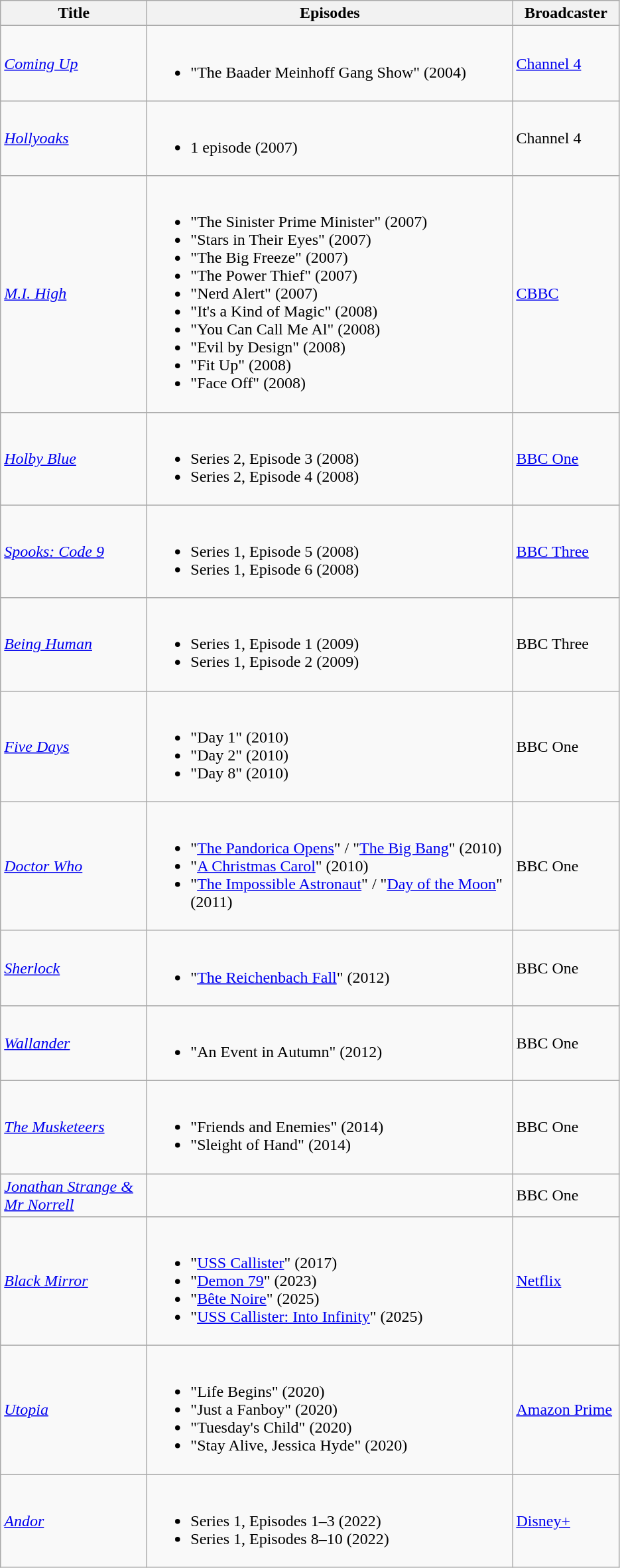<table class="wikitable" style="font-size: 100%">
<tr>
<th width="140">Title</th>
<th width="360">Episodes</th>
<th width="100">Broadcaster</th>
</tr>
<tr>
<td><em><a href='#'>Coming Up</a></em></td>
<td><br><ul><li>"The Baader Meinhoff Gang Show" (2004)</li></ul></td>
<td><a href='#'>Channel 4</a></td>
</tr>
<tr>
<td><em><a href='#'>Hollyoaks</a></em></td>
<td><br><ul><li>1 episode (2007)</li></ul></td>
<td>Channel 4</td>
</tr>
<tr>
<td><em><a href='#'>M.I. High</a></em></td>
<td><br><ul><li>"The Sinister Prime Minister" (2007)</li><li>"Stars in Their Eyes" (2007)</li><li>"The Big Freeze" (2007)</li><li>"The Power Thief" (2007)</li><li>"Nerd Alert" (2007)</li><li>"It's a Kind of Magic" (2008)</li><li>"You Can Call Me Al" (2008)</li><li>"Evil by Design" (2008)</li><li>"Fit Up" (2008)</li><li>"Face Off" (2008)</li></ul></td>
<td><a href='#'>CBBC</a></td>
</tr>
<tr>
<td><em><a href='#'>Holby Blue</a></em></td>
<td><br><ul><li>Series 2, Episode 3 (2008)</li><li>Series 2, Episode 4 (2008)</li></ul></td>
<td><a href='#'>BBC One</a></td>
</tr>
<tr>
<td><em><a href='#'>Spooks: Code 9</a></em></td>
<td><br><ul><li>Series 1, Episode 5 (2008)</li><li>Series 1, Episode 6 (2008)</li></ul></td>
<td><a href='#'>BBC Three</a></td>
</tr>
<tr>
<td><em><a href='#'>Being Human</a></em></td>
<td><br><ul><li>Series 1, Episode 1 (2009)</li><li>Series 1, Episode 2 (2009)</li></ul></td>
<td>BBC Three</td>
</tr>
<tr>
<td><em><a href='#'>Five Days</a></em></td>
<td><br><ul><li>"Day 1" (2010)</li><li>"Day 2" (2010)</li><li>"Day 8" (2010)</li></ul></td>
<td>BBC One</td>
</tr>
<tr>
<td><em><a href='#'>Doctor Who</a></em></td>
<td><br><ul><li>"<a href='#'>The Pandorica Opens</a>" / "<a href='#'>The Big Bang</a>" (2010)</li><li>"<a href='#'>A Christmas Carol</a>" (2010)</li><li>"<a href='#'>The Impossible Astronaut</a>" / "<a href='#'>Day of the Moon</a>" (2011)</li></ul></td>
<td>BBC One</td>
</tr>
<tr>
<td><em><a href='#'>Sherlock</a></em></td>
<td><br><ul><li>"<a href='#'>The Reichenbach Fall</a>" (2012)</li></ul></td>
<td>BBC One</td>
</tr>
<tr>
<td><em><a href='#'>Wallander</a></em></td>
<td><br><ul><li>"An Event in Autumn" (2012)</li></ul></td>
<td>BBC One</td>
</tr>
<tr>
<td><em><a href='#'>The Musketeers</a></em></td>
<td><br><ul><li>"Friends and Enemies" (2014)</li><li>"Sleight of Hand" (2014)</li></ul></td>
<td>BBC One</td>
</tr>
<tr>
<td><em><a href='#'>Jonathan Strange & Mr Norrell</a></em></td>
<td></td>
<td>BBC One</td>
</tr>
<tr>
<td><em><a href='#'>Black Mirror</a></em></td>
<td><br><ul><li>"<a href='#'>USS Callister</a>" (2017)</li><li>"<a href='#'>Demon 79</a>" (2023)</li><li>"<a href='#'>Bête Noire</a>" (2025)</li><li>"<a href='#'>USS Callister: Into Infinity</a>" (2025)</li></ul></td>
<td><a href='#'>Netflix</a></td>
</tr>
<tr>
<td><em><a href='#'>Utopia</a></em></td>
<td><br><ul><li>"Life Begins" (2020)</li><li>"Just a Fanboy" (2020)</li><li>"Tuesday's Child" (2020)</li><li>"Stay Alive, Jessica Hyde" (2020)</li></ul></td>
<td><a href='#'>Amazon Prime</a></td>
</tr>
<tr>
<td><em><a href='#'>Andor</a></em></td>
<td><br><ul><li>Series 1, Episodes 1–3 (2022)</li><li>Series 1, Episodes 8–10 (2022)</li></ul></td>
<td><a href='#'>Disney+</a></td>
</tr>
</table>
